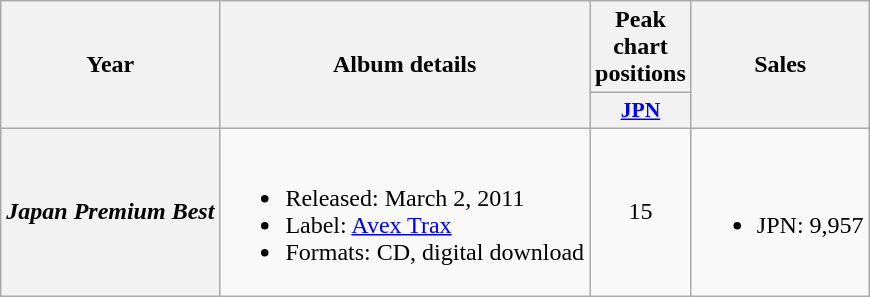<table class="wikitable plainrowheaders">
<tr>
<th rowspan="2">Year</th>
<th rowspan="2">Album details</th>
<th>Peak chart positions</th>
<th rowspan="2">Sales</th>
</tr>
<tr>
<th scope="col" style="width:3em;font-size:90%;"><a href='#'>JPN</a></th>
</tr>
<tr>
<th scope="row"><em>Japan Premium Best</em></th>
<td><br><ul><li>Released: March 2, 2011</li><li>Label: <a href='#'>Avex Trax</a></li><li>Formats: CD, digital download</li></ul></td>
<td align="center">15</td>
<td><br><ul><li>JPN: 9,957</li></ul></td>
</tr>
</table>
